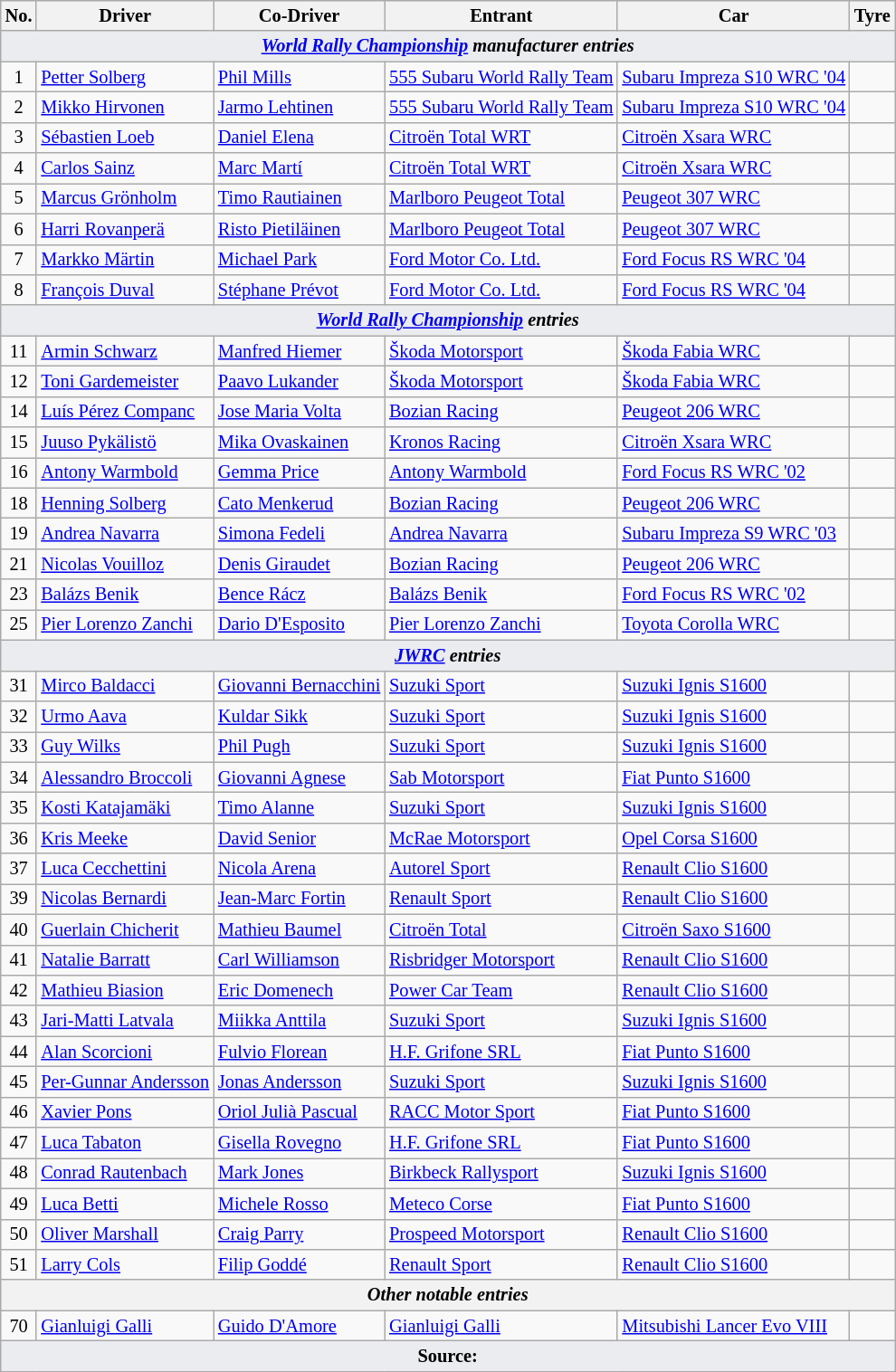<table class="wikitable" style="font-size: 85%;">
<tr>
<th>No.</th>
<th>Driver</th>
<th>Co-Driver</th>
<th>Entrant</th>
<th>Car</th>
<th>Tyre</th>
</tr>
<tr>
<td style="background-color:#EAECF0; text-align:center" colspan="6"><strong><em><a href='#'>World Rally Championship</a> manufacturer entries</em></strong></td>
</tr>
<tr>
<td align="center">1</td>
<td> <a href='#'>Petter Solberg</a></td>
<td> <a href='#'>Phil Mills</a></td>
<td> <a href='#'>555 Subaru World Rally Team</a></td>
<td><a href='#'>Subaru Impreza S10 WRC '04</a></td>
<td align="center"></td>
</tr>
<tr>
<td align="center">2</td>
<td> <a href='#'>Mikko Hirvonen</a></td>
<td> <a href='#'>Jarmo Lehtinen</a></td>
<td> <a href='#'>555 Subaru World Rally Team</a></td>
<td><a href='#'>Subaru Impreza S10 WRC '04</a></td>
<td align="center"></td>
</tr>
<tr>
<td align="center">3</td>
<td> <a href='#'>Sébastien Loeb</a></td>
<td> <a href='#'>Daniel Elena</a></td>
<td> <a href='#'>Citroën Total WRT</a></td>
<td><a href='#'>Citroën Xsara WRC</a></td>
<td align="center"></td>
</tr>
<tr>
<td align="center">4</td>
<td> <a href='#'>Carlos Sainz</a></td>
<td> <a href='#'>Marc Martí</a></td>
<td> <a href='#'>Citroën Total WRT</a></td>
<td><a href='#'>Citroën Xsara WRC</a></td>
<td align="center"></td>
</tr>
<tr>
<td align="center">5</td>
<td> <a href='#'>Marcus Grönholm</a></td>
<td> <a href='#'>Timo Rautiainen</a></td>
<td> <a href='#'>Marlboro Peugeot Total</a></td>
<td><a href='#'>Peugeot 307 WRC</a></td>
<td align="center"></td>
</tr>
<tr>
<td align="center">6</td>
<td> <a href='#'>Harri Rovanperä</a></td>
<td> <a href='#'>Risto Pietiläinen</a></td>
<td> <a href='#'>Marlboro Peugeot Total</a></td>
<td><a href='#'>Peugeot 307 WRC</a></td>
<td align="center"></td>
</tr>
<tr>
<td align="center">7</td>
<td> <a href='#'>Markko Märtin</a></td>
<td> <a href='#'>Michael Park</a></td>
<td> <a href='#'>Ford Motor Co. Ltd.</a></td>
<td><a href='#'>Ford Focus RS WRC '04</a></td>
<td align="center"></td>
</tr>
<tr>
<td align="center">8</td>
<td> <a href='#'>François Duval</a></td>
<td> <a href='#'>Stéphane Prévot</a></td>
<td> <a href='#'>Ford Motor Co. Ltd.</a></td>
<td><a href='#'>Ford Focus RS WRC '04</a></td>
<td align="center"></td>
</tr>
<tr>
<td style="background-color:#EAECF0; text-align:center" colspan="6"><strong><em><a href='#'>World Rally Championship</a> entries</em></strong></td>
</tr>
<tr>
<td align="center">11</td>
<td> <a href='#'>Armin Schwarz</a></td>
<td> <a href='#'>Manfred Hiemer</a></td>
<td> <a href='#'>Škoda Motorsport</a></td>
<td><a href='#'>Škoda Fabia WRC</a></td>
<td align="center"></td>
</tr>
<tr>
<td align="center">12</td>
<td> <a href='#'>Toni Gardemeister</a></td>
<td> <a href='#'>Paavo Lukander</a></td>
<td> <a href='#'>Škoda Motorsport</a></td>
<td><a href='#'>Škoda Fabia WRC</a></td>
<td align="center"></td>
</tr>
<tr>
<td align="center">14</td>
<td> <a href='#'>Luís Pérez Companc</a></td>
<td> <a href='#'>Jose Maria Volta</a></td>
<td> <a href='#'>Bozian Racing</a></td>
<td><a href='#'>Peugeot 206 WRC</a></td>
<td align="center"></td>
</tr>
<tr>
<td align="center">15</td>
<td> <a href='#'>Juuso Pykälistö</a></td>
<td> <a href='#'>Mika Ovaskainen</a></td>
<td> <a href='#'>Kronos Racing</a></td>
<td><a href='#'>Citroën Xsara WRC</a></td>
<td></td>
</tr>
<tr>
<td align="center">16</td>
<td> <a href='#'>Antony Warmbold</a></td>
<td> <a href='#'>Gemma Price</a></td>
<td> <a href='#'>Antony Warmbold</a></td>
<td><a href='#'>Ford Focus RS WRC '02</a></td>
<td align="center"></td>
</tr>
<tr>
<td align="center">18</td>
<td> <a href='#'>Henning Solberg</a></td>
<td> <a href='#'>Cato Menkerud</a></td>
<td> <a href='#'>Bozian Racing</a></td>
<td><a href='#'>Peugeot 206 WRC</a></td>
<td align="center"></td>
</tr>
<tr>
<td align="center">19</td>
<td> <a href='#'>Andrea Navarra</a></td>
<td> <a href='#'>Simona Fedeli</a></td>
<td> <a href='#'>Andrea Navarra</a></td>
<td><a href='#'>Subaru Impreza S9 WRC '03</a></td>
<td align="center"></td>
</tr>
<tr>
<td align="center">21</td>
<td> <a href='#'>Nicolas Vouilloz</a></td>
<td> <a href='#'>Denis Giraudet</a></td>
<td> <a href='#'>Bozian Racing</a></td>
<td><a href='#'>Peugeot 206 WRC</a></td>
<td align="center"></td>
</tr>
<tr>
<td align="center">23</td>
<td> <a href='#'>Balázs Benik</a></td>
<td> <a href='#'>Bence Rácz</a></td>
<td> <a href='#'>Balázs Benik</a></td>
<td><a href='#'>Ford Focus RS WRC '02</a></td>
<td align="center"></td>
</tr>
<tr>
<td align="center">25</td>
<td> <a href='#'>Pier Lorenzo Zanchi</a></td>
<td> <a href='#'>Dario D'Esposito</a></td>
<td> <a href='#'>Pier Lorenzo Zanchi</a></td>
<td><a href='#'>Toyota Corolla WRC</a></td>
<td align="center"></td>
</tr>
<tr>
<td style="background-color:#EAECF0; text-align:center" colspan="6"><strong><em><a href='#'>JWRC</a> entries</em></strong></td>
</tr>
<tr>
<td align="center">31</td>
<td> <a href='#'>Mirco Baldacci</a></td>
<td> <a href='#'>Giovanni Bernacchini</a></td>
<td> <a href='#'>Suzuki Sport</a></td>
<td><a href='#'>Suzuki Ignis S1600</a></td>
<td align="center"></td>
</tr>
<tr>
<td align="center">32</td>
<td> <a href='#'>Urmo Aava</a></td>
<td> <a href='#'>Kuldar Sikk</a></td>
<td> <a href='#'>Suzuki Sport</a></td>
<td><a href='#'>Suzuki Ignis S1600</a></td>
<td align="center"></td>
</tr>
<tr>
<td align="center">33</td>
<td> <a href='#'>Guy Wilks</a></td>
<td> <a href='#'>Phil Pugh</a></td>
<td> <a href='#'>Suzuki Sport</a></td>
<td><a href='#'>Suzuki Ignis S1600</a></td>
<td align="center"></td>
</tr>
<tr>
<td align="center">34</td>
<td> <a href='#'>Alessandro Broccoli</a></td>
<td> <a href='#'>Giovanni Agnese</a></td>
<td> <a href='#'>Sab Motorsport</a></td>
<td><a href='#'>Fiat Punto S1600</a></td>
<td align="center"></td>
</tr>
<tr>
<td align="center">35</td>
<td> <a href='#'>Kosti Katajamäki</a></td>
<td> <a href='#'>Timo Alanne</a></td>
<td> <a href='#'>Suzuki Sport</a></td>
<td><a href='#'>Suzuki Ignis S1600</a></td>
<td align="center"></td>
</tr>
<tr>
<td align="center">36</td>
<td> <a href='#'>Kris Meeke</a></td>
<td> <a href='#'>David Senior</a></td>
<td> <a href='#'>McRae Motorsport</a></td>
<td><a href='#'>Opel Corsa S1600</a></td>
<td align="center"></td>
</tr>
<tr>
<td align="center">37</td>
<td> <a href='#'>Luca Cecchettini</a></td>
<td> <a href='#'>Nicola Arena</a></td>
<td> <a href='#'>Autorel Sport</a></td>
<td><a href='#'>Renault Clio S1600</a></td>
<td align="center"></td>
</tr>
<tr>
<td align="center">39</td>
<td> <a href='#'>Nicolas Bernardi</a></td>
<td> <a href='#'>Jean-Marc Fortin</a></td>
<td> <a href='#'>Renault Sport</a></td>
<td><a href='#'>Renault Clio S1600</a></td>
<td align="center"></td>
</tr>
<tr>
<td align="center">40</td>
<td> <a href='#'>Guerlain Chicherit</a></td>
<td> <a href='#'>Mathieu Baumel</a></td>
<td> <a href='#'>Citroën Total</a></td>
<td><a href='#'>Citroën Saxo S1600</a></td>
<td align="center"></td>
</tr>
<tr>
<td align="center">41</td>
<td> <a href='#'>Natalie Barratt</a></td>
<td> <a href='#'>Carl Williamson</a></td>
<td> <a href='#'>Risbridger Motorsport</a></td>
<td><a href='#'>Renault Clio S1600</a></td>
<td align="center"></td>
</tr>
<tr>
<td align="center">42</td>
<td> <a href='#'>Mathieu Biasion</a></td>
<td> <a href='#'>Eric Domenech</a></td>
<td> <a href='#'>Power Car Team</a></td>
<td><a href='#'>Renault Clio S1600</a></td>
<td align="center"></td>
</tr>
<tr>
<td align="center">43</td>
<td> <a href='#'>Jari-Matti Latvala</a></td>
<td> <a href='#'>Miikka Anttila</a></td>
<td> <a href='#'>Suzuki Sport</a></td>
<td><a href='#'>Suzuki Ignis S1600</a></td>
<td align="center"></td>
</tr>
<tr>
<td align="center">44</td>
<td> <a href='#'>Alan Scorcioni</a></td>
<td> <a href='#'>Fulvio Florean</a></td>
<td> <a href='#'>H.F. Grifone SRL</a></td>
<td><a href='#'>Fiat Punto S1600</a></td>
<td align="center"></td>
</tr>
<tr>
<td align="center">45</td>
<td> <a href='#'>Per-Gunnar Andersson</a></td>
<td> <a href='#'>Jonas Andersson</a></td>
<td> <a href='#'>Suzuki Sport</a></td>
<td><a href='#'>Suzuki Ignis S1600</a></td>
<td align="center"></td>
</tr>
<tr>
<td align="center">46</td>
<td> <a href='#'>Xavier Pons</a></td>
<td> <a href='#'>Oriol Julià Pascual</a></td>
<td> <a href='#'>RACC Motor Sport</a></td>
<td><a href='#'>Fiat Punto S1600</a></td>
<td align="center"></td>
</tr>
<tr>
<td align="center">47</td>
<td> <a href='#'>Luca Tabaton</a></td>
<td> <a href='#'>Gisella Rovegno</a></td>
<td> <a href='#'>H.F. Grifone SRL</a></td>
<td><a href='#'>Fiat Punto S1600</a></td>
<td align="center"></td>
</tr>
<tr>
<td align="center">48</td>
<td> <a href='#'>Conrad Rautenbach</a></td>
<td> <a href='#'>Mark Jones</a></td>
<td> <a href='#'>Birkbeck Rallysport</a></td>
<td><a href='#'>Suzuki Ignis S1600</a></td>
<td align="center"></td>
</tr>
<tr>
<td align="center">49</td>
<td> <a href='#'>Luca Betti</a></td>
<td> <a href='#'>Michele Rosso</a></td>
<td> <a href='#'>Meteco Corse</a></td>
<td><a href='#'>Fiat Punto S1600</a></td>
<td align="center"></td>
</tr>
<tr>
<td align="center">50</td>
<td> <a href='#'>Oliver Marshall</a></td>
<td> <a href='#'>Craig Parry</a></td>
<td> <a href='#'>Prospeed Motorsport</a></td>
<td><a href='#'>Renault Clio S1600</a></td>
<td align="center"></td>
</tr>
<tr>
<td align="center">51</td>
<td> <a href='#'>Larry Cols</a></td>
<td> <a href='#'>Filip Goddé</a></td>
<td> <a href='#'>Renault Sport</a></td>
<td><a href='#'>Renault Clio S1600</a></td>
<td align="center"></td>
</tr>
<tr>
<th colspan="6"><em>Other notable entries</em></th>
</tr>
<tr>
<td align="center">70</td>
<td> <a href='#'>Gianluigi Galli</a></td>
<td> <a href='#'>Guido D'Amore</a></td>
<td> <a href='#'>Gianluigi Galli</a></td>
<td><a href='#'>Mitsubishi Lancer Evo VIII</a></td>
<td align="center"></td>
</tr>
<tr>
<td style="background-color:#EAECF0; text-align:center" colspan="6"><strong>Source:</strong></td>
</tr>
<tr>
</tr>
</table>
